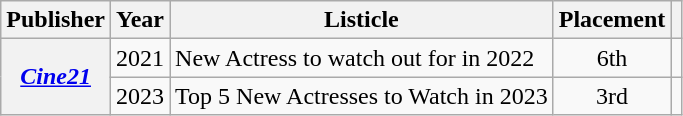<table class="wikitable plainrowheaders sortable">
<tr>
<th scope="col">Publisher</th>
<th scope="col">Year</th>
<th scope="col">Listicle</th>
<th scope="col">Placement</th>
<th scope="col" class="unsortable"></th>
</tr>
<tr>
<th scope="row" rowspan="2"><em><a href='#'>Cine21</a></em></th>
<td>2021</td>
<td style="text-align:left">New Actress to watch out for in 2022</td>
<td style="text-align:center">6th</td>
<td style="text-align:center"></td>
</tr>
<tr>
<td>2023</td>
<td>Top 5 New Actresses to Watch in 2023</td>
<td style="text-align:center">3rd</td>
<td style="text-align:center"></td>
</tr>
</table>
